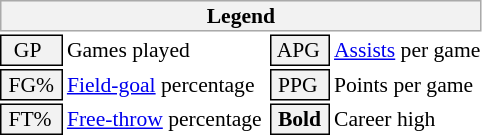<table class="toccolours" style="font-size: 90%; white-space: nowrap;">
<tr>
<th colspan="6" style="background:#f2f2f2; border:1px solid #aaa;">Legend</th>
</tr>
<tr>
<td style="background:#f2f2f2; border:1px solid black;">  GP</td>
<td>Games played</td>
<td style="background:#f2f2f2; border:1px solid black;"> APG </td>
<td><a href='#'>Assists</a> per game</td>
</tr>
<tr>
<td style="background:#f2f2f2; border:1px solid black;"> FG% </td>
<td style="padding-right: 8px"><a href='#'>Field-goal</a> percentage</td>
<td style="background:#f2f2f2; border:1px solid black;"> PPG </td>
<td>Points per game</td>
</tr>
<tr>
<td style="background:#f2f2f2; border:1px solid black;"> FT% </td>
<td><a href='#'>Free-throw</a> percentage</td>
<td style="background-color: #F2F2F2; border: 1px solid black"> <strong>Bold</strong> </td>
<td>Career high</td>
</tr>
</table>
